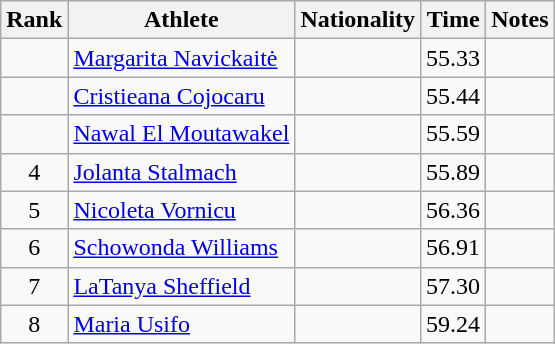<table class="wikitable sortable" style="text-align:center">
<tr>
<th>Rank</th>
<th>Athlete</th>
<th>Nationality</th>
<th>Time</th>
<th>Notes</th>
</tr>
<tr>
<td></td>
<td align=left><a href='#'>Margarita Navickaitė</a></td>
<td align=left></td>
<td>55.33</td>
<td></td>
</tr>
<tr>
<td></td>
<td align=left><a href='#'>Cristieana Cojocaru</a></td>
<td align=left></td>
<td>55.44</td>
<td></td>
</tr>
<tr>
<td></td>
<td align=left><a href='#'>Nawal El Moutawakel</a></td>
<td align=left></td>
<td>55.59</td>
<td></td>
</tr>
<tr>
<td>4</td>
<td align=left><a href='#'>Jolanta Stalmach</a></td>
<td align=left></td>
<td>55.89</td>
<td></td>
</tr>
<tr>
<td>5</td>
<td align=left><a href='#'>Nicoleta Vornicu</a></td>
<td align=left></td>
<td>56.36</td>
<td></td>
</tr>
<tr>
<td>6</td>
<td align=left><a href='#'>Schowonda Williams</a></td>
<td align=left></td>
<td>56.91</td>
<td></td>
</tr>
<tr>
<td>7</td>
<td align=left><a href='#'>LaTanya Sheffield</a></td>
<td align=left></td>
<td>57.30</td>
<td></td>
</tr>
<tr>
<td>8</td>
<td align=left><a href='#'>Maria Usifo</a></td>
<td align=left></td>
<td>59.24</td>
<td></td>
</tr>
</table>
